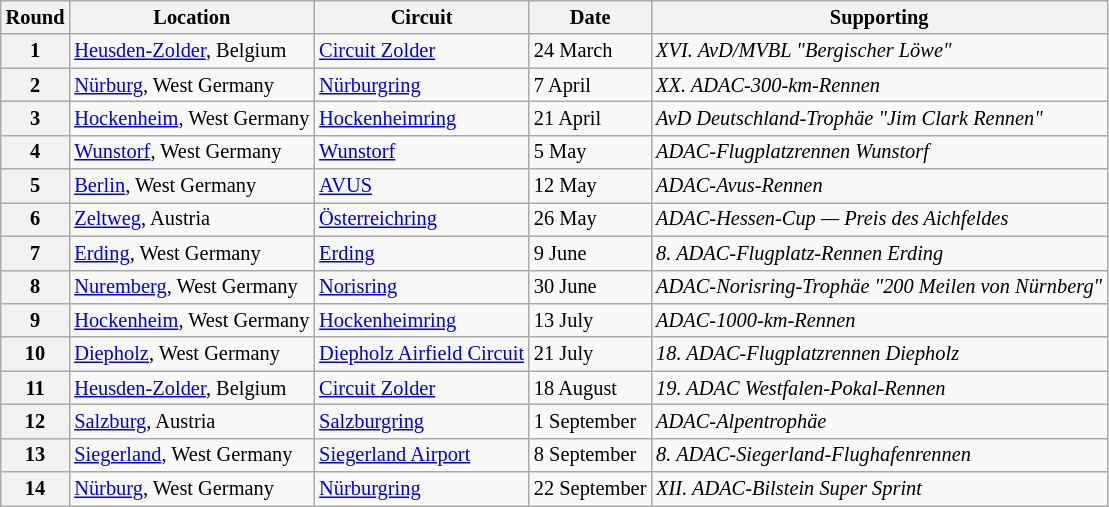<table class="wikitable" style="font-size: 85%;">
<tr>
<th>Round</th>
<th>Location</th>
<th>Circuit</th>
<th>Date</th>
<th>Supporting</th>
</tr>
<tr>
<th>1</th>
<td> <a href='#'>Heusden-Zolder</a>, Belgium</td>
<td><a href='#'>Circuit Zolder</a></td>
<td>24 March</td>
<td><em>XVI. AvD/MVBL "Bergischer Löwe"</em></td>
</tr>
<tr>
<th>2</th>
<td> <a href='#'>Nürburg</a>, West Germany</td>
<td><a href='#'>Nürburgring</a></td>
<td>7 April</td>
<td><em>XX. ADAC-300-km-Rennen</em></td>
</tr>
<tr>
<th>3</th>
<td> <a href='#'>Hockenheim</a>, West Germany</td>
<td><a href='#'>Hockenheimring</a></td>
<td>21 April</td>
<td><em>AvD Deutschland-Trophäe "Jim Clark Rennen"</em></td>
</tr>
<tr>
<th>4</th>
<td> <a href='#'>Wunstorf</a>, West Germany</td>
<td><a href='#'>Wunstorf</a></td>
<td>5 May</td>
<td><em>ADAC-Flugplatzrennen Wunstorf</em></td>
</tr>
<tr>
<th>5</th>
<td> <a href='#'>Berlin</a>, West Germany</td>
<td><a href='#'>AVUS</a></td>
<td>12 May</td>
<td><em>ADAC-Avus-Rennen</em></td>
</tr>
<tr>
<th>6</th>
<td> <a href='#'>Zeltweg</a>, Austria</td>
<td><a href='#'>Österreichring</a></td>
<td>26 May</td>
<td><em>ADAC-Hessen-Cup — Preis des Aichfeldes</em></td>
</tr>
<tr>
<th>7</th>
<td> <a href='#'>Erding</a>, West Germany</td>
<td><a href='#'>Erding</a></td>
<td>9 June</td>
<td><em>8. ADAC-Flugplatz-Rennen Erding</em></td>
</tr>
<tr>
<th>8</th>
<td> <a href='#'>Nuremberg</a>, West Germany</td>
<td><a href='#'>Norisring</a></td>
<td>30 June</td>
<td><em>ADAC-Norisring-Trophäe "200 Meilen von Nürnberg"</em></td>
</tr>
<tr>
<th>9</th>
<td> <a href='#'>Hockenheim</a>, West Germany</td>
<td><a href='#'>Hockenheimring</a></td>
<td>13 July</td>
<td><em>ADAC-1000-km-Rennen</em></td>
</tr>
<tr>
<th>10</th>
<td> <a href='#'>Diepholz</a>, West Germany</td>
<td><a href='#'>Diepholz Airfield Circuit</a></td>
<td>21 July</td>
<td><em>18. ADAC-Flugplatzrennen Diepholz</em></td>
</tr>
<tr>
<th>11</th>
<td> <a href='#'>Heusden-Zolder</a>, Belgium</td>
<td><a href='#'>Circuit Zolder</a></td>
<td>18 August</td>
<td><em>19. ADAC Westfalen-Pokal-Rennen</em></td>
</tr>
<tr>
<th>12</th>
<td> <a href='#'>Salzburg</a>, Austria</td>
<td><a href='#'>Salzburgring</a></td>
<td>1 September</td>
<td><em>ADAC-Alpentrophäe</em></td>
</tr>
<tr>
<th>13</th>
<td> <a href='#'>Siegerland</a>, West Germany</td>
<td><a href='#'>Siegerland Airport</a></td>
<td>8 September</td>
<td><em>8. ADAC-Siegerland-Flughafenrennen</em></td>
</tr>
<tr>
<th>14</th>
<td> <a href='#'>Nürburg</a>, West Germany</td>
<td><a href='#'>Nürburgring</a></td>
<td>22 September</td>
<td><em>XII. ADAC-Bilstein Super Sprint</em></td>
</tr>
</table>
